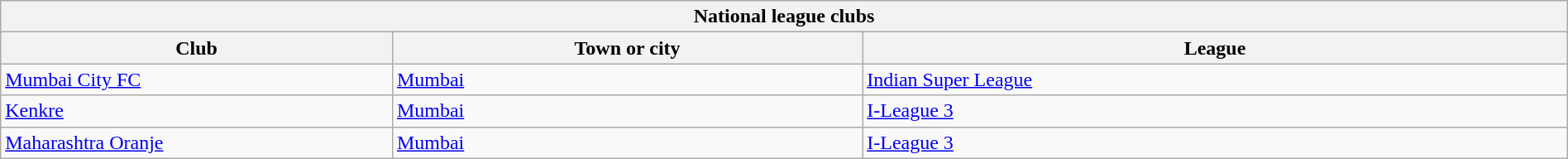<table class="wikitable sortable" width="100%">
<tr>
<th colspan="3">National league clubs</th>
</tr>
<tr>
<th !width="25%">Club</th>
<th width="30%">Town or city</th>
<th width="45%">League</th>
</tr>
<tr>
<td><a href='#'>Mumbai City FC</a></td>
<td><a href='#'>Mumbai</a></td>
<td><a href='#'>Indian Super League</a></td>
</tr>
<tr>
<td><a href='#'>Kenkre</a></td>
<td><a href='#'>Mumbai</a></td>
<td><a href='#'>I-League 3</a></td>
</tr>
<tr>
<td><a href='#'>Maharashtra Oranje</a></td>
<td><a href='#'>Mumbai</a></td>
<td><a href='#'>I-League 3</a></td>
</tr>
</table>
